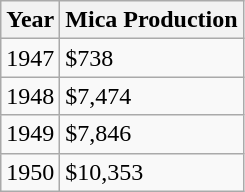<table class="wikitable">
<tr>
<th>Year</th>
<th>Mica Production</th>
</tr>
<tr>
<td>1947</td>
<td>$738</td>
</tr>
<tr>
<td>1948</td>
<td>$7,474</td>
</tr>
<tr>
<td>1949</td>
<td>$7,846</td>
</tr>
<tr>
<td>1950</td>
<td>$10,353</td>
</tr>
</table>
